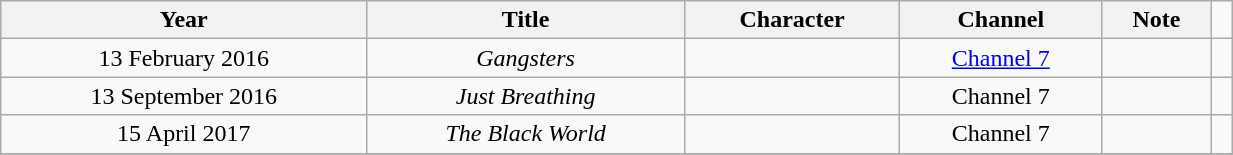<table class="wikitable" width="65%">
<tr>
<th>Year</th>
<th>Title</th>
<th>Character</th>
<th>Channel</th>
<th>Note</th>
<td class="unsortable"></td>
</tr>
<tr align="center">
<td>13 February 2016</td>
<td><em>Gangsters</em></td>
<td></td>
<td><a href='#'>Channel 7</a></td>
<td></td>
<td></td>
</tr>
<tr align="center">
<td>13 September 2016</td>
<td><em>Just Breathing</em></td>
<td></td>
<td>Channel 7</td>
<td></td>
<td></td>
</tr>
<tr align="center">
<td>15 April 2017</td>
<td><em>The Black World</em></td>
<td></td>
<td>Channel 7</td>
<td></td>
<td></td>
</tr>
<tr align="center">
</tr>
</table>
